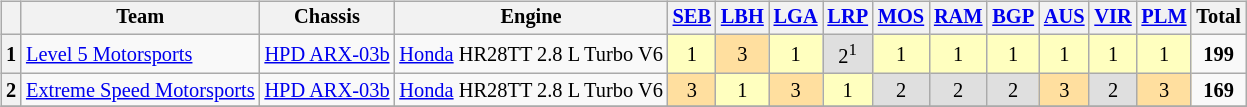<table>
<tr>
<td><br><table class="wikitable" style="font-size: 85%; text-align:center;">
<tr valign="top">
<th valign=middle></th>
<th valign=middle>Team</th>
<th valign=middle>Chassis</th>
<th valign=middle>Engine</th>
<th><a href='#'>SEB</a></th>
<th><a href='#'>LBH</a></th>
<th><a href='#'>LGA</a></th>
<th><a href='#'>LRP</a></th>
<th><a href='#'>MOS</a></th>
<th><a href='#'>RAM</a></th>
<th><a href='#'>BGP</a></th>
<th><a href='#'>AUS</a></th>
<th><a href='#'>VIR</a></th>
<th><a href='#'>PLM</a></th>
<th>Total</th>
</tr>
<tr>
<th>1</th>
<td align=left> <a href='#'>Level 5 Motorsports</a></td>
<td align=left><a href='#'>HPD ARX-03b</a></td>
<td align=left><a href='#'>Honda</a> HR28TT 2.8 L Turbo V6</td>
<td style="background:#ffffbf;">1</td>
<td style="background:#ffdf9f;">3</td>
<td style="background:#ffffbf;">1</td>
<td style="background:#dfdfdf;">2<sup>1</sup></td>
<td style="background:#ffffbf;">1</td>
<td style="background:#ffffbf;">1</td>
<td style="background:#ffffbf;">1</td>
<td style="background:#ffffbf;">1</td>
<td style="background:#ffffbf;">1</td>
<td style="background:#ffffbf;">1</td>
<td><strong>199</strong></td>
</tr>
<tr>
<th>2</th>
<td align=left> <a href='#'>Extreme Speed Motorsports</a></td>
<td align=left><a href='#'>HPD ARX-03b</a></td>
<td align=left><a href='#'>Honda</a> HR28TT 2.8 L Turbo V6</td>
<td style="background:#ffdf9f;">3</td>
<td style="background:#ffffbf;">1</td>
<td style="background:#ffdf9f;">3</td>
<td style="background:#ffffbf;">1</td>
<td style="background:#dfdfdf;">2</td>
<td style="background:#dfdfdf;">2</td>
<td style="background:#dfdfdf;">2</td>
<td style="background:#ffdf9f;">3</td>
<td style="background:#dfdfdf;">2</td>
<td style="background:#ffdf9f;">3</td>
<td><strong>169</strong></td>
</tr>
<tr>
</tr>
</table>
</td>
</tr>
<tr>
</tr>
</table>
